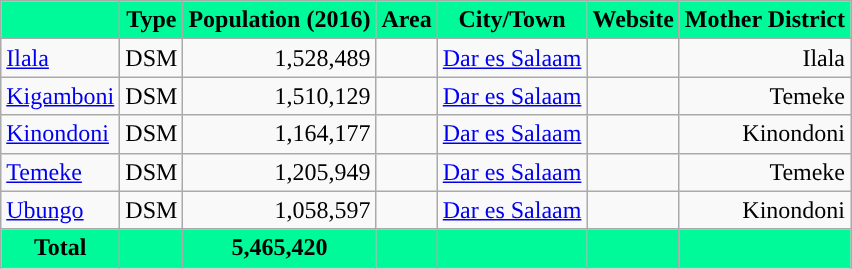<table class="wikitable sortable" style="text-align:right">
<tr>
<th style="background-color:MediumSpringGreen"" class=unsortable></th>
<th scope=col style="background-color:MediumSpringGreen"">Type</th>
<th scope=col style="background-color:MediumSpringGreen">Population (2016)</th>
<th scope=col style="background-color:MediumSpringGreen"">Area</th>
<th scope=col style="background-color:MediumSpringGreen" class=unsortable>City/Town</th>
<th scope=col style="background-color:MediumSpringGreen" class=unsortable>Website</th>
<th scope=col style="background-color:MediumSpringGreen"">Mother District</th>
</tr>
<tr>
<td style="text-align:left;"><a href='#'>Ilala</a></td>
<td>DSM</td>
<td>1,528,489</td>
<td></td>
<td><a href='#'>Dar es Salaam</a></td>
<td></td>
<td>Ilala</td>
</tr>
<tr>
<td style="text-align:left;"><a href='#'>Kigamboni</a></td>
<td>DSM</td>
<td>1,510,129</td>
<td></td>
<td><a href='#'>Dar es Salaam</a></td>
<td></td>
<td>Temeke</td>
</tr>
<tr>
<td style="text-align:left;"><a href='#'>Kinondoni</a></td>
<td>DSM</td>
<td>1,164,177</td>
<td></td>
<td><a href='#'>Dar es Salaam</a></td>
<td></td>
<td>Kinondoni</td>
</tr>
<tr>
<td style="text-align:left;"><a href='#'>Temeke</a></td>
<td>DSM</td>
<td>1,205,949</td>
<td></td>
<td><a href='#'>Dar es Salaam</a></td>
<td></td>
<td>Temeke</td>
</tr>
<tr>
<td style="text-align:left;"><a href='#'>Ubungo</a></td>
<td>DSM</td>
<td>1,058,597</td>
<td></td>
<td><a href='#'>Dar es Salaam</a></td>
<td></td>
<td>Kinondoni</td>
</tr>
<tr>
<th style="background-color:MediumSpringGreen">Total</th>
<th style="background-color:MediumSpringGreen"></th>
<th style="background-color:MediumSpringGreen">5,465,420</th>
<th style="background-color:MediumSpringGreen"></th>
<th style="background-color:MediumSpringGreen"></th>
<th style="background-color:MediumSpringGreen"></th>
<th style="background-color:MediumSpringGreen"></th>
</tr>
</table>
